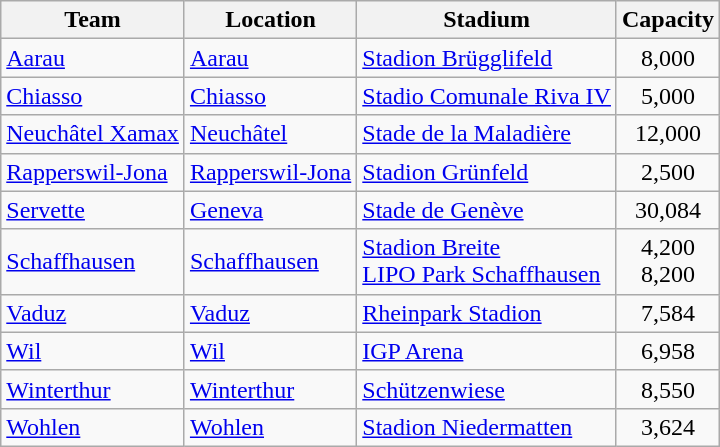<table class="wikitable sortable">
<tr>
<th>Team</th>
<th>Location</th>
<th>Stadium</th>
<th>Capacity</th>
</tr>
<tr>
<td><a href='#'>Aarau</a></td>
<td><a href='#'>Aarau</a></td>
<td><a href='#'>Stadion Brügglifeld</a></td>
<td align="center">8,000</td>
</tr>
<tr>
<td><a href='#'>Chiasso</a></td>
<td><a href='#'>Chiasso</a></td>
<td><a href='#'>Stadio Comunale Riva IV</a></td>
<td align="center">5,000</td>
</tr>
<tr>
<td><a href='#'>Neuchâtel Xamax</a></td>
<td><a href='#'>Neuchâtel</a></td>
<td><a href='#'>Stade de la Maladière</a></td>
<td align="center">12,000</td>
</tr>
<tr>
<td><a href='#'>Rapperswil-Jona</a></td>
<td><a href='#'>Rapperswil-Jona</a></td>
<td><a href='#'>Stadion Grünfeld</a></td>
<td align="center">2,500</td>
</tr>
<tr>
<td><a href='#'>Servette</a></td>
<td><a href='#'>Geneva</a></td>
<td><a href='#'>Stade de Genève</a></td>
<td align="center">30,084</td>
</tr>
<tr>
<td><a href='#'>Schaffhausen</a></td>
<td><a href='#'>Schaffhausen</a></td>
<td><a href='#'>Stadion Breite</a><br><a href='#'>LIPO Park Schaffhausen</a></td>
<td align="center">4,200<br>8,200</td>
</tr>
<tr>
<td><a href='#'>Vaduz</a></td>
<td> <a href='#'>Vaduz</a></td>
<td><a href='#'>Rheinpark Stadion</a></td>
<td align="center">7,584</td>
</tr>
<tr>
<td><a href='#'>Wil</a></td>
<td><a href='#'>Wil</a></td>
<td><a href='#'>IGP Arena</a></td>
<td align="center">6,958</td>
</tr>
<tr>
<td><a href='#'>Winterthur</a></td>
<td><a href='#'>Winterthur</a></td>
<td><a href='#'>Schützenwiese</a></td>
<td align="center">8,550</td>
</tr>
<tr>
<td><a href='#'>Wohlen</a></td>
<td><a href='#'>Wohlen</a></td>
<td><a href='#'>Stadion Niedermatten</a></td>
<td align="center">3,624</td>
</tr>
</table>
